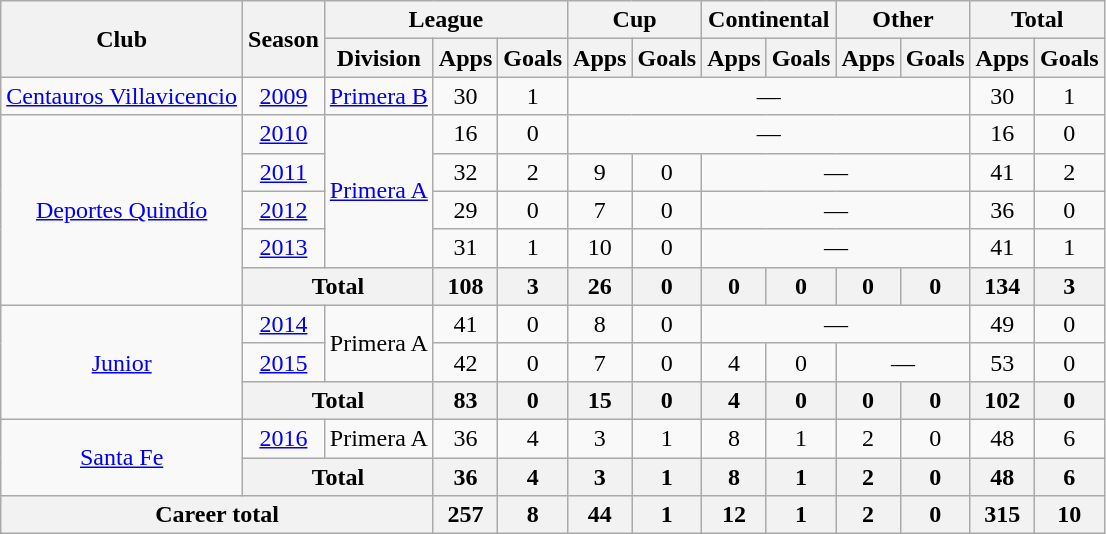<table class="wikitable" style="text-align: center">
<tr>
<th rowspan=2>Club</th>
<th rowspan=2>Season</th>
<th colspan=3>League</th>
<th colspan=2>Cup</th>
<th colspan=2>Continental</th>
<th colspan=2>Other</th>
<th colspan=2>Total</th>
</tr>
<tr>
<th>Division</th>
<th>Apps</th>
<th>Goals</th>
<th>Apps</th>
<th>Goals</th>
<th>Apps</th>
<th>Goals</th>
<th>Apps</th>
<th>Goals</th>
<th>Apps</th>
<th>Goals</th>
</tr>
<tr>
<td><a href='#'>Centauros Villavicencio</a></td>
<td><a href='#'>2009</a></td>
<td><a href='#'>Primera B</a></td>
<td>30</td>
<td>1</td>
<td colspan="6">—</td>
<td>30</td>
<td>1</td>
</tr>
<tr>
<td rowspan=5><a href='#'>Deportes Quindío</a></td>
<td><a href='#'>2010</a></td>
<td rowspan=4><a href='#'>Primera A</a></td>
<td>16</td>
<td>0</td>
<td colspan="6">—</td>
<td>16</td>
<td>0</td>
</tr>
<tr>
<td><a href='#'>2011</a></td>
<td>32</td>
<td>2</td>
<td>9</td>
<td>0</td>
<td colspan="4">—</td>
<td>41</td>
<td>2</td>
</tr>
<tr>
<td><a href='#'>2012</a></td>
<td>29</td>
<td>0</td>
<td>7</td>
<td>0</td>
<td colspan="4">—</td>
<td>36</td>
<td>0</td>
</tr>
<tr>
<td><a href='#'>2013</a></td>
<td>31</td>
<td>1</td>
<td>10</td>
<td>0</td>
<td colspan="4">—</td>
<td>41</td>
<td>1</td>
</tr>
<tr>
<th colspan=2>Total</th>
<th>108</th>
<th>3</th>
<th>26</th>
<th>0</th>
<th>0</th>
<th>0</th>
<th>0</th>
<th>0</th>
<th>134</th>
<th>3</th>
</tr>
<tr>
<td rowspan=3><a href='#'>Junior</a></td>
<td><a href='#'>2014</a></td>
<td rowspan=2>Primera A</td>
<td>41</td>
<td>0</td>
<td>8</td>
<td>0</td>
<td colspan="4">—</td>
<td>49</td>
<td>0</td>
</tr>
<tr>
<td><a href='#'>2015</a></td>
<td>42</td>
<td>0</td>
<td>7</td>
<td>0</td>
<td>4</td>
<td>0</td>
<td colspan="2">—</td>
<td>53</td>
<td>0</td>
</tr>
<tr>
<th colspan=2>Total</th>
<th>83</th>
<th>0</th>
<th>15</th>
<th>0</th>
<th>4</th>
<th>0</th>
<th>0</th>
<th>0</th>
<th>102</th>
<th>0</th>
</tr>
<tr>
<td rowspan=2><a href='#'>Santa Fe</a></td>
<td><a href='#'>2016</a></td>
<td>Primera A</td>
<td>36</td>
<td>4</td>
<td>3</td>
<td>1</td>
<td>8</td>
<td>1</td>
<td>2</td>
<td>0</td>
<td>48</td>
<td>6</td>
</tr>
<tr>
<th colspan=2>Total</th>
<th>36</th>
<th>4</th>
<th>3</th>
<th>1</th>
<th>8</th>
<th>1</th>
<th>2</th>
<th>0</th>
<th>48</th>
<th>6</th>
</tr>
<tr>
<th colspan=3><strong>Career total</strong></th>
<th>257</th>
<th>8</th>
<th>44</th>
<th>1</th>
<th>12</th>
<th>1</th>
<th>2</th>
<th>0</th>
<th>315</th>
<th>10</th>
</tr>
</table>
